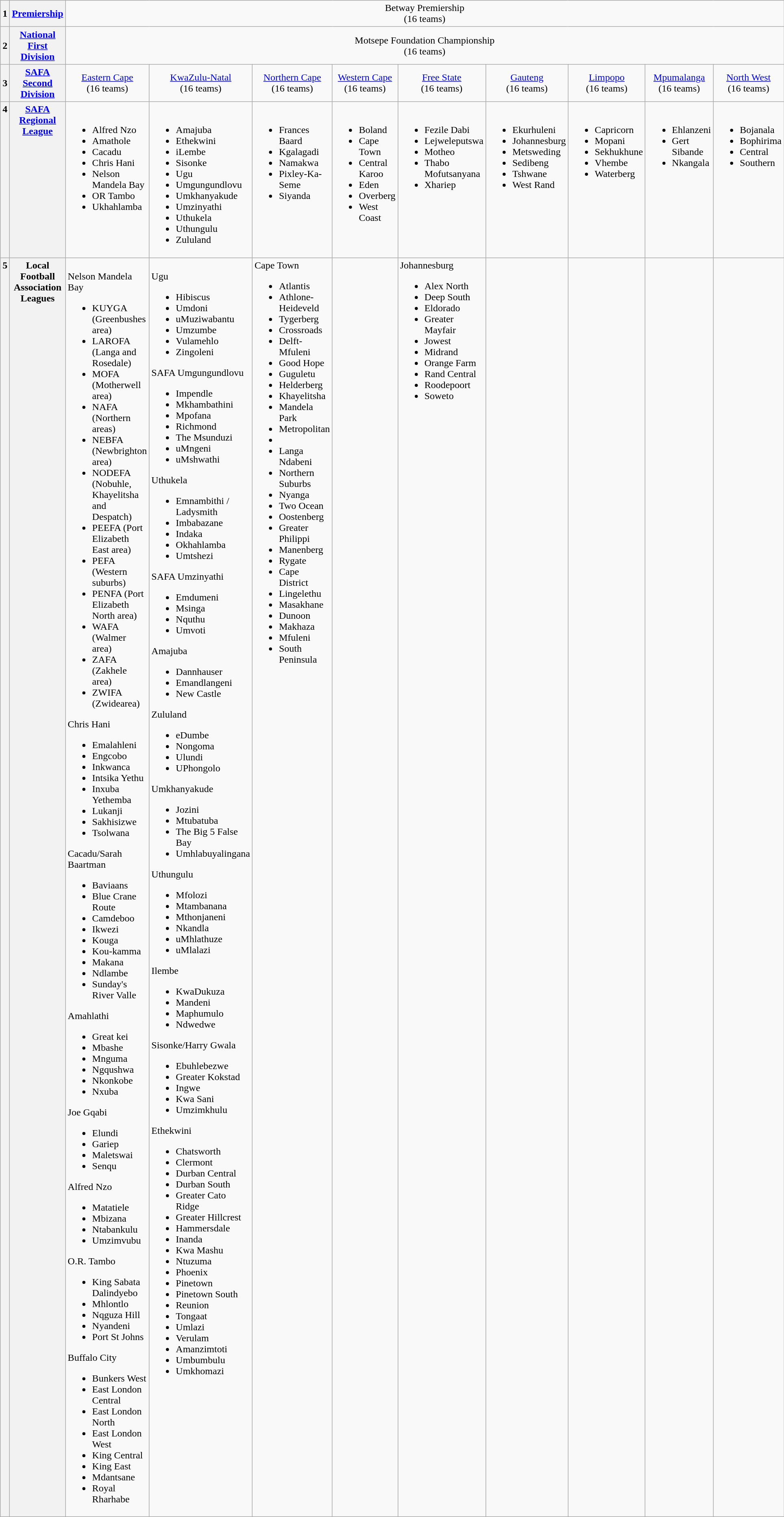<table class="wikitable">
<tr>
<th>1</th>
<th><a href='#'>Premiership</a></th>
<td colspan="9" align="center">Betway Premiership<br>(16 teams)</td>
</tr>
<tr align="center">
<th>2</th>
<th><a href='#'>National First Division</a></th>
<td colspan="9">Motsepe Foundation Championship<br>(16 teams)</td>
</tr>
<tr align="center">
<th>3</th>
<th><a href='#'>SAFA Second Division</a></th>
<td ABC Motsepe League><a href='#'>Eastern Cape</a><br>(16 teams)</td>
<td ABC Motsepe League><a href='#'>KwaZulu-Natal</a><br>(16 teams)</td>
<td ABC Motsepe League><a href='#'>Northern Cape</a><br>(16 teams)</td>
<td ABC Motsepe League><a href='#'>Western Cape</a><br>(16 teams)</td>
<td ABC Motsepe League><a href='#'>Free State</a><br>(16 teams)</td>
<td ABC Motsepe League><a href='#'>Gauteng</a><br>(16 teams)</td>
<td ABC Motsepe League><a href='#'>Limpopo</a><br>(16 teams)</td>
<td ABC Motsepe League><a href='#'>Mpumalanga</a><br>(16 teams)</td>
<td ABC Motsepe League><a href='#'>North West</a><br>(16 teams)</td>
</tr>
<tr valign="top">
<th>4</th>
<th><a href='#'>SAFA Regional League</a></th>
<td><br><ul><li>Alfred Nzo</li><li>Amathole</li><li>Cacadu</li><li>Chris Hani</li><li>Nelson Mandela Bay</li><li>OR Tambo</li><li>Ukhahlamba</li></ul></td>
<td><br><ul><li>Amajuba</li><li>Ethekwini</li><li>iLembe</li><li>Sisonke</li><li>Ugu</li><li>Umgungundlovu</li><li>Umkhanyakude</li><li>Umzinyathi</li><li>Uthukela</li><li>Uthungulu</li><li>Zululand</li></ul></td>
<td><br><ul><li>Frances Baard</li><li>Kgalagadi</li><li>Namakwa</li><li>Pixley-Ka-Seme</li><li>Siyanda</li></ul></td>
<td><br><ul><li>Boland</li><li>Cape Town</li><li>Central Karoo</li><li>Eden</li><li>Overberg</li><li>West Coast</li></ul></td>
<td><br><ul><li>Fezile Dabi</li><li>Lejweleputswa</li><li>Motheo</li><li>Thabo Mofutsanyana</li><li>Xhariep</li></ul></td>
<td><br><ul><li>Ekurhuleni</li><li>Johannesburg</li><li>Metsweding</li><li>Sedibeng</li><li>Tshwane</li><li>West Rand</li></ul></td>
<td><br><ul><li>Capricorn</li><li>Mopani</li><li>Sekhukhune</li><li>Vhembe</li><li>Waterberg</li></ul></td>
<td><br><ul><li>Ehlanzeni</li><li>Gert Sibande</li><li>Nkangala</li></ul></td>
<td><br><ul><li>Bojanala</li><li>Bophirima</li><li>Central</li><li>Southern</li></ul></td>
</tr>
<tr valign="top">
<th>5</th>
<th>Local Football Association Leagues</th>
<td><br>Nelson Mandela Bay<ul><li>KUYGA (Greenbushes area)</li><li>LAROFA (Langa and Rosedale)</li><li>MOFA (Motherwell area)</li><li>NAFA (Northern areas)</li><li>NEBFA (Newbrighton area)</li><li>NODEFA (Nobuhle, Khayelitsha and Despatch)</li><li>PEEFA (Port Elizabeth East area)</li><li>PEFA (Western suburbs)</li><li>PENFA (Port Elizabeth North area)</li><li>WAFA (Walmer area)</li><li>ZAFA (Zakhele area)</li><li>ZWIFA (Zwidearea)</li></ul>Chris Hani<ul><li>Emalahleni</li><li>Engcobo</li><li>Inkwanca</li><li>Intsika Yethu</li><li>Inxuba Yethemba</li><li>Lukanji</li><li>Sakhisizwe</li><li>Tsolwana</li></ul>Cacadu/Sarah Baartman<ul><li>Baviaans</li><li>Blue Crane Route</li><li>Camdeboo</li><li>Ikwezi</li><li>Kouga</li><li>Kou-kamma</li><li>Makana</li><li>Ndlambe</li><li>Sunday's River Valle</li></ul>Amahlathi<ul><li>Great kei</li><li>Mbashe</li><li>Mnguma</li><li>Ngqushwa</li><li>Nkonkobe</li><li>Nxuba</li></ul>Joe Gqabi<ul><li>Elundi</li><li>Gariep</li><li>Maletswai</li><li>Senqu</li></ul>Alfred Nzo<ul><li>Matatiele</li><li>Mbizana</li><li>Ntabankulu</li><li>Umzimvubu</li></ul>O.R. Tambo<ul><li>King Sabata Dalindyebo</li><li>Mhlontlo</li><li>Nqguza Hill</li><li>Nyandeni</li><li>Port St Johns</li></ul>Buffalo City<ul><li>Bunkers West</li><li>East London Central</li><li>East London North</li><li>East London West</li><li>King Central</li><li>King East</li><li>Mdantsane</li><li>Royal Rharhabe</li></ul></td>
<td><br>Ugu<ul><li>Hibiscus</li><li>Umdoni</li><li>uMuziwabantu</li><li>Umzumbe</li><li>Vulamehlo</li><li>Zingoleni</li></ul>SAFA Umgungundlovu<ul><li>Impendle</li><li>Mkhambathini</li><li>Mpofana</li><li>Richmond</li><li>The Msunduzi</li><li>uMngeni</li><li>uMshwathi</li></ul>Uthukela<ul><li>Emnambithi / Ladysmith</li><li>Imbabazane</li><li>Indaka</li><li>Okhahlamba</li><li>Umtshezi</li></ul>SAFA Umzinyathi<ul><li>Emdumeni</li><li>Msinga</li><li>Nquthu</li><li>Umvoti</li></ul>Amajuba<ul><li>Dannhauser</li><li>Emandlangeni</li><li>New Castle</li></ul>Zululand<ul><li>eDumbe</li><li>Nongoma</li><li>Ulundi</li><li>UPhongolo</li></ul>Umkhanyakude<ul><li>Jozini</li><li>Mtubatuba</li><li>The Big 5 False Bay</li><li>Umhlabuyalingana</li></ul>Uthungulu<ul><li>Mfolozi</li><li>Mtambanana</li><li>Mthonjaneni</li><li>Nkandla</li><li>uMhlathuze</li><li>uMlalazi</li></ul>Ilembe<ul><li>KwaDukuza</li><li>Mandeni</li><li>Maphumulo</li><li>Ndwedwe</li></ul>Sisonke/Harry Gwala<ul><li>Ebuhlebezwe</li><li>Greater Kokstad</li><li>Ingwe</li><li>Kwa Sani</li><li>Umzimkhulu</li></ul>Ethekwini<ul><li>Chatsworth</li><li>Clermont</li><li>Durban Central</li><li>Durban South</li><li>Greater Cato Ridge</li><li>Greater Hillcrest</li><li>Hammersdale</li><li>Inanda</li><li>Kwa Mashu</li><li>Ntuzuma</li><li>Phoenix</li><li>Pinetown</li><li>Pinetown South</li><li>Reunion</li><li>Tongaat</li><li>Umlazi</li><li>Verulam</li><li>Amanzimtoti</li><li>Umbumbulu</li><li>Umkhomazi</li></ul></td>
<td>Cape Town<br><ul><li>Atlantis</li><li>Athlone-Heideveld</li><li>Tygerberg</li><li>Crossroads</li><li>Delft-Mfuleni</li><li>Good Hope</li><li>Guguletu</li><li>Helderberg</li><li>Khayelitsha</li><li>Mandela Park</li><li>Metropolitan</li><li></li><li>Langa Ndabeni</li><li>Northern Suburbs</li><li>Nyanga</li><li>Two Ocean</li><li>Oostenberg</li><li>Greater Philippi</li><li>Manenberg</li><li>Rygate</li><li>Cape District</li><li>Lingelethu</li><li>Masakhane</li><li>Dunoon</li><li>Makhaza</li><li>Mfuleni</li><li>South Peninsula</li></ul></td>
<td></td>
<td>Johannesburg<br><ul><li>Alex North</li><li>Deep South</li><li>Eldorado</li><li>Greater Mayfair</li><li>Jowest</li><li>Midrand</li><li>Orange Farm</li><li>Rand Central</li><li>Roodepoort</li><li>Soweto</li></ul></td>
<td></td>
<td></td>
<td></td>
</tr>
</table>
